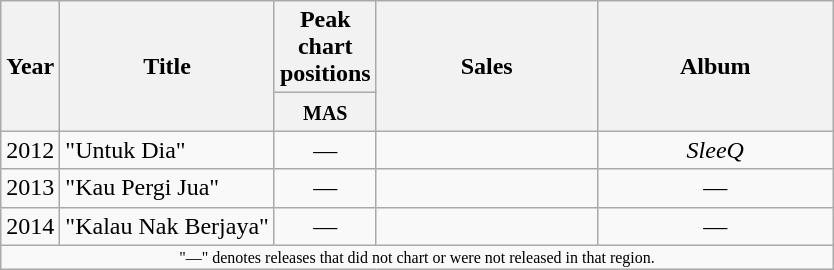<table class="wikitable" style="text-align:center;">
<tr>
<th rowspan="2">Year</th>
<th rowspan="2">Title</th>
<th colspan="1">Peak chart positions</th>
<th rowspan="2" width="140">Sales</th>
<th rowspan="2" width="150">Album</th>
</tr>
<tr>
<th width="40"><small>MAS</small></th>
</tr>
<tr>
<td rowspan="1">2012</td>
<td align="left">"Untuk Dia"<br></td>
<td>—</td>
<td></td>
<td><em>SleeQ</em><br></td>
</tr>
<tr>
<td rowspan="1">2013</td>
<td align="left">"Kau Pergi Jua"<br></td>
<td>—</td>
<td></td>
<td>—</td>
</tr>
<tr>
<td rowspan="1">2014</td>
<td align="left">"Kalau Nak Berjaya"<br></td>
<td>—</td>
<td></td>
<td>—</td>
</tr>
<tr>
<td colspan="6" style="text-align:center; font-size:8pt;">"—" denotes releases that did not chart or were not released in that region.</td>
</tr>
</table>
